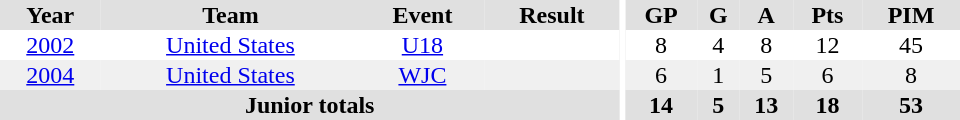<table border="0" cellpadding="1" cellspacing="0" ID="Table3" style="text-align:center; width:40em">
<tr bgcolor="#e0e0e0">
<th>Year</th>
<th>Team</th>
<th>Event</th>
<th>Result</th>
<th rowspan="99" bgcolor="#ffffff"></th>
<th>GP</th>
<th>G</th>
<th>A</th>
<th>Pts</th>
<th>PIM</th>
</tr>
<tr>
<td><a href='#'>2002</a></td>
<td><a href='#'>United States</a></td>
<td><a href='#'>U18</a></td>
<td></td>
<td>8</td>
<td>4</td>
<td>8</td>
<td>12</td>
<td>45</td>
</tr>
<tr bgcolor="#f0f0f0">
<td><a href='#'>2004</a></td>
<td><a href='#'>United States</a></td>
<td><a href='#'>WJC</a></td>
<td></td>
<td>6</td>
<td>1</td>
<td>5</td>
<td>6</td>
<td>8</td>
</tr>
<tr bgcolor="#e0e0e0">
<th colspan="4">Junior totals</th>
<th>14</th>
<th>5</th>
<th>13</th>
<th>18</th>
<th>53</th>
</tr>
</table>
